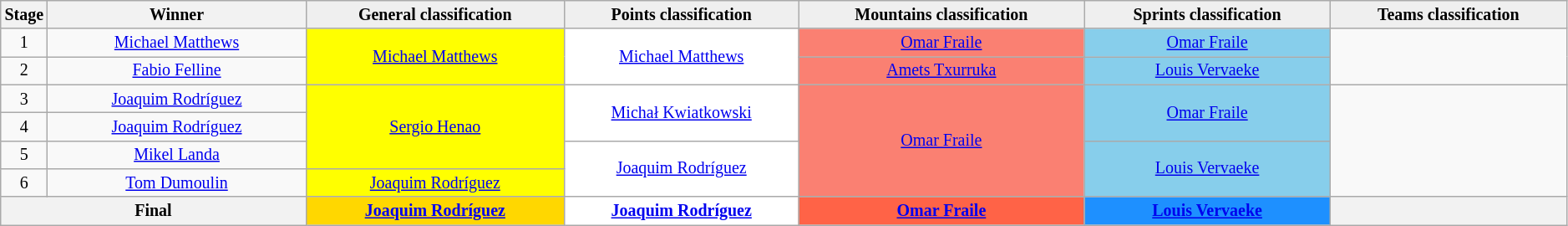<table class="wikitable" style="text-align: center; font-size:smaller;">
<tr>
<th style="width:1%;">Stage</th>
<th style="width:16.5%;">Winner</th>
<th style="background:#EFEFEF; width:16.5%">General classification<br></th>
<th style="background:#EFEFEF; width=16.5%">Points classification<br></th>
<th style="background:#EFEFEF; width=16.5%">Mountains classification<br></th>
<th style="background:#EFEFEF; width=16.5%">Sprints classification<br></th>
<th style="background:#EFEFEF; width=16.5%">Teams classification</th>
</tr>
<tr>
<td>1</td>
<td><a href='#'>Michael Matthews</a></td>
<td style="background-color:yellow;" rowspan=2><a href='#'>Michael Matthews</a></td>
<td style="background-color:white;" rowspan=2><a href='#'>Michael Matthews</a></td>
<td style="background-color:salmon;"><a href='#'>Omar Fraile</a></td>
<td style="background-color:skyblue;"><a href='#'>Omar Fraile</a></td>
<td style="background-color:offwhite;" rowspan=2></td>
</tr>
<tr>
<td>2</td>
<td><a href='#'>Fabio Felline</a></td>
<td style="background-color:salmon;"><a href='#'>Amets Txurruka</a></td>
<td style="background-color:skyblue;"><a href='#'>Louis Vervaeke</a></td>
</tr>
<tr>
<td>3</td>
<td><a href='#'>Joaquim Rodríguez</a></td>
<td style="background-color:yellow;" rowspan=3><a href='#'>Sergio Henao</a></td>
<td style="background-color:white;" rowspan=2><a href='#'>Michał Kwiatkowski</a></td>
<td style="background-color:salmon;"  rowspan=4><a href='#'>Omar Fraile</a></td>
<td style="background-color:skyblue;" rowspan=2><a href='#'>Omar Fraile</a></td>
<td style="background-color:offwhite;" rowspan=4></td>
</tr>
<tr>
<td>4</td>
<td><a href='#'>Joaquim Rodríguez</a></td>
</tr>
<tr>
<td>5</td>
<td><a href='#'>Mikel Landa</a></td>
<td style="background-color:white;" rowspan=2><a href='#'>Joaquim Rodríguez</a></td>
<td style="background-color:skyblue;" rowspan=2><a href='#'>Louis Vervaeke</a></td>
</tr>
<tr>
<td>6</td>
<td><a href='#'>Tom Dumoulin</a></td>
<td style="background-color:yellow;"><a href='#'>Joaquim Rodríguez</a></td>
</tr>
<tr>
<th colspan="2">Final</th>
<th style="background-color:gold;"><a href='#'>Joaquim Rodríguez</a></th>
<th style="background-color:white;"><a href='#'>Joaquim Rodríguez</a></th>
<th style="background-color:tomato;"><a href='#'>Omar Fraile</a></th>
<th style="background-color:dodgerblue;"><a href='#'>Louis Vervaeke</a></th>
<th style="background-color:offwhite;"></th>
</tr>
</table>
